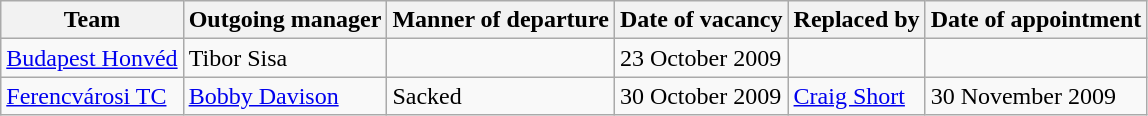<table class="wikitable">
<tr>
<th>Team</th>
<th>Outgoing manager</th>
<th>Manner of departure</th>
<th>Date of vacancy</th>
<th>Replaced by</th>
<th>Date of appointment</th>
</tr>
<tr>
<td><a href='#'>Budapest Honvéd</a></td>
<td>Tibor Sisa</td>
<td></td>
<td>23 October 2009</td>
<td></td>
<td></td>
</tr>
<tr>
<td><a href='#'>Ferencvárosi TC</a></td>
<td><a href='#'>Bobby Davison</a></td>
<td>Sacked</td>
<td>30 October 2009</td>
<td><a href='#'>Craig Short</a></td>
<td>30 November 2009</td>
</tr>
</table>
